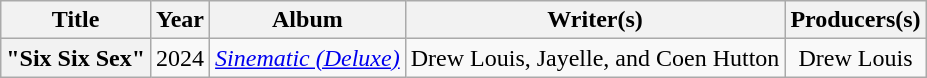<table class="wikitable plainrowheaders" style=text-align:center;>
<tr>
<th scope="col">Title</th>
<th scope="col">Year</th>
<th scope="col">Album</th>
<th scope="col">Writer(s)</th>
<th scope="col">Producers(s)</th>
</tr>
<tr>
<th scope="row">"Six Six Sex"<br></th>
<td rowspan="2">2024</td>
<td><em><a href='#'>Sinematic (Deluxe)</a></em></td>
<td>Drew Louis, Jayelle, and Coen Hutton</td>
<td>Drew Louis</td>
</tr>
</table>
